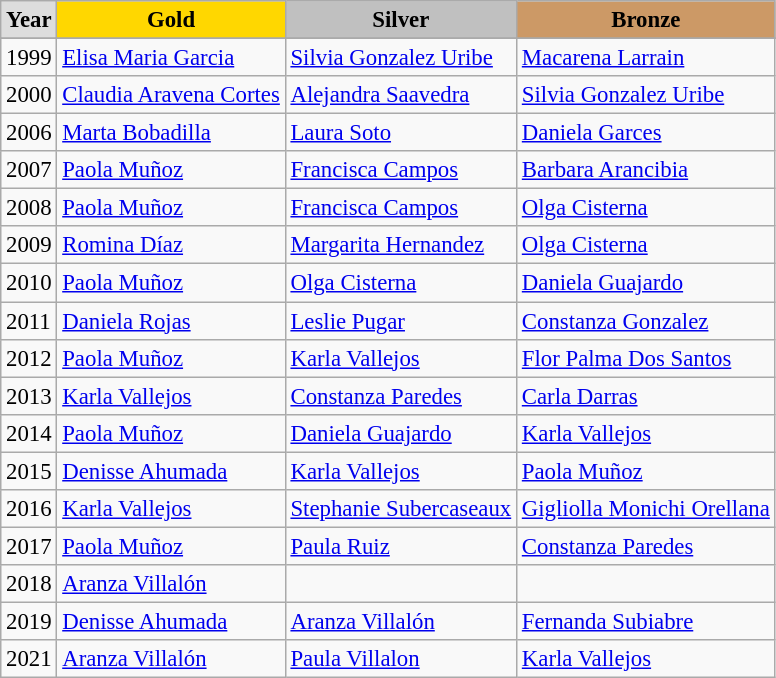<table class="wikitable sortable" style="font-size:95%">
<tr style="text-align:center; background:#e4e4e4; font-weight:bold;">
<td style="background:#ddd; ">Year</td>
<td style="background:gold; ">Gold</td>
<td style="background:silver; ">Silver</td>
<td style="background:#c96; ">Bronze</td>
</tr>
<tr style="background:#efefef;">
</tr>
<tr>
<td>1999</td>
<td><a href='#'>Elisa Maria Garcia</a></td>
<td><a href='#'>Silvia Gonzalez Uribe</a></td>
<td><a href='#'>Macarena Larrain</a></td>
</tr>
<tr>
<td>2000</td>
<td><a href='#'>Claudia Aravena Cortes</a></td>
<td><a href='#'>Alejandra Saavedra</a></td>
<td><a href='#'>Silvia Gonzalez Uribe</a></td>
</tr>
<tr>
<td>2006</td>
<td><a href='#'>Marta Bobadilla</a></td>
<td><a href='#'>Laura Soto</a></td>
<td><a href='#'>Daniela Garces</a></td>
</tr>
<tr>
<td>2007</td>
<td><a href='#'>Paola Muñoz</a></td>
<td><a href='#'>Francisca Campos</a></td>
<td><a href='#'>Barbara Arancibia</a></td>
</tr>
<tr>
<td>2008</td>
<td><a href='#'>Paola Muñoz</a></td>
<td><a href='#'>Francisca Campos</a></td>
<td><a href='#'>Olga Cisterna</a></td>
</tr>
<tr>
<td>2009</td>
<td><a href='#'>Romina Díaz</a></td>
<td><a href='#'>Margarita Hernandez</a></td>
<td><a href='#'>Olga Cisterna</a></td>
</tr>
<tr>
<td>2010</td>
<td><a href='#'>Paola Muñoz</a></td>
<td><a href='#'>Olga Cisterna</a></td>
<td><a href='#'>Daniela Guajardo</a></td>
</tr>
<tr>
<td>2011</td>
<td><a href='#'>Daniela Rojas</a></td>
<td><a href='#'>Leslie Pugar</a></td>
<td><a href='#'>Constanza Gonzalez</a></td>
</tr>
<tr>
<td>2012</td>
<td><a href='#'>Paola Muñoz</a></td>
<td><a href='#'>Karla Vallejos</a></td>
<td><a href='#'>Flor Palma Dos Santos</a></td>
</tr>
<tr>
<td>2013</td>
<td><a href='#'>Karla Vallejos</a></td>
<td><a href='#'>Constanza Paredes</a></td>
<td><a href='#'>Carla Darras</a></td>
</tr>
<tr>
<td>2014</td>
<td><a href='#'>Paola Muñoz</a></td>
<td><a href='#'>Daniela Guajardo</a></td>
<td><a href='#'>Karla Vallejos</a></td>
</tr>
<tr>
<td>2015</td>
<td><a href='#'>Denisse Ahumada</a></td>
<td><a href='#'>Karla Vallejos</a></td>
<td><a href='#'>Paola Muñoz</a></td>
</tr>
<tr>
<td>2016</td>
<td><a href='#'>Karla Vallejos</a></td>
<td><a href='#'>Stephanie Subercaseaux</a></td>
<td><a href='#'>Gigliolla Monichi Orellana</a></td>
</tr>
<tr>
<td>2017</td>
<td><a href='#'>Paola Muñoz</a></td>
<td><a href='#'>Paula Ruiz</a></td>
<td><a href='#'>Constanza Paredes</a></td>
</tr>
<tr>
<td>2018</td>
<td><a href='#'>Aranza Villalón</a></td>
<td></td>
<td></td>
</tr>
<tr>
<td>2019</td>
<td><a href='#'>Denisse Ahumada</a></td>
<td><a href='#'>Aranza Villalón</a></td>
<td><a href='#'>Fernanda Subiabre</a></td>
</tr>
<tr>
<td>2021</td>
<td><a href='#'>Aranza Villalón</a></td>
<td><a href='#'>Paula Villalon</a></td>
<td><a href='#'>Karla Vallejos</a></td>
</tr>
</table>
